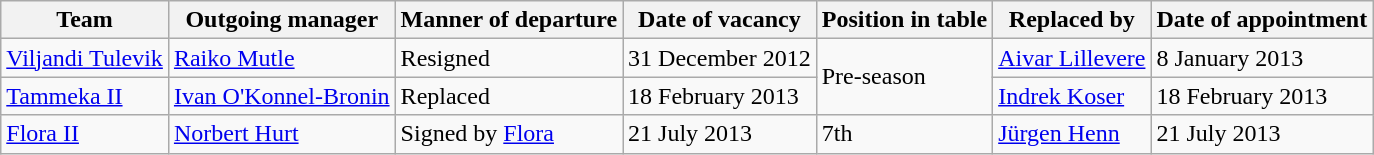<table class="wikitable">
<tr>
<th>Team</th>
<th>Outgoing manager</th>
<th>Manner of departure</th>
<th>Date of vacancy</th>
<th>Position in table</th>
<th>Replaced by</th>
<th>Date of appointment</th>
</tr>
<tr>
<td><a href='#'>Viljandi Tulevik</a></td>
<td> <a href='#'>Raiko Mutle</a></td>
<td>Resigned</td>
<td>31 December 2012</td>
<td rowspan=2>Pre-season</td>
<td> <a href='#'>Aivar Lillevere</a></td>
<td>8 January 2013</td>
</tr>
<tr>
<td><a href='#'>Tammeka II</a></td>
<td> <a href='#'>Ivan O'Konnel-Bronin</a></td>
<td>Replaced</td>
<td>18 February 2013</td>
<td> <a href='#'>Indrek Koser</a></td>
<td>18 February 2013</td>
</tr>
<tr>
<td><a href='#'>Flora II</a></td>
<td> <a href='#'>Norbert Hurt</a></td>
<td>Signed by <a href='#'>Flora</a></td>
<td>21 July 2013</td>
<td>7th</td>
<td> <a href='#'>Jürgen Henn</a></td>
<td>21 July 2013</td>
</tr>
</table>
